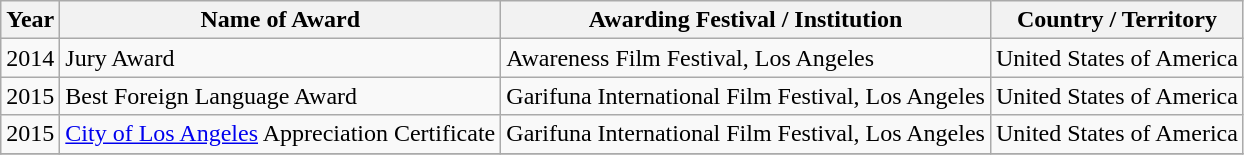<table class="wikitable">
<tr>
<th>Year</th>
<th>Name of Award</th>
<th>Awarding Festival / Institution</th>
<th>Country / Territory</th>
</tr>
<tr>
<td>2014</td>
<td>Jury Award</td>
<td>Awareness Film Festival, Los Angeles</td>
<td>United States of America</td>
</tr>
<tr>
<td>2015</td>
<td>Best Foreign Language Award</td>
<td>Garifuna International Film Festival, Los Angeles</td>
<td>United States of America</td>
</tr>
<tr>
<td>2015</td>
<td><a href='#'>City of Los Angeles</a> Appreciation Certificate</td>
<td>Garifuna International Film Festival, Los Angeles</td>
<td>United States of America</td>
</tr>
<tr>
</tr>
</table>
